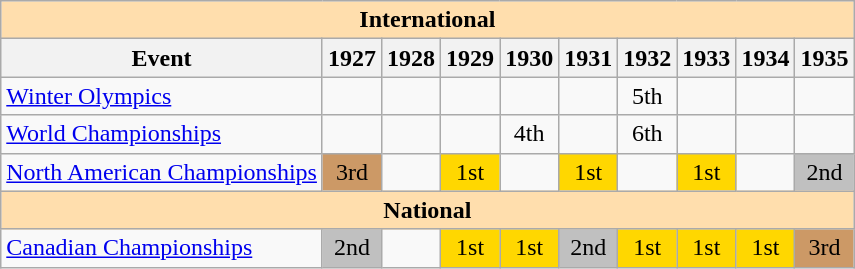<table class="wikitable" style="text-align:center">
<tr>
<th style="background-color: #ffdead; " colspan=10 align=center><strong>International</strong></th>
</tr>
<tr>
<th>Event</th>
<th>1927</th>
<th>1928</th>
<th>1929</th>
<th>1930</th>
<th>1931</th>
<th>1932</th>
<th>1933</th>
<th>1934</th>
<th>1935</th>
</tr>
<tr>
<td align=left><a href='#'>Winter Olympics</a></td>
<td></td>
<td></td>
<td></td>
<td></td>
<td></td>
<td>5th</td>
<td></td>
<td></td>
<td></td>
</tr>
<tr>
<td align=left><a href='#'>World Championships</a></td>
<td></td>
<td></td>
<td></td>
<td>4th</td>
<td></td>
<td>6th</td>
<td></td>
<td></td>
<td></td>
</tr>
<tr>
<td align=left><a href='#'>North American Championships</a></td>
<td bgcolor=cc9966>3rd</td>
<td></td>
<td bgcolor=gold>1st</td>
<td></td>
<td bgcolor=gold>1st</td>
<td></td>
<td bgcolor=gold>1st</td>
<td></td>
<td bgcolor=silver>2nd</td>
</tr>
<tr>
<th style="background-color: #ffdead; " colspan=10 align=center><strong>National</strong></th>
</tr>
<tr>
<td align=left><a href='#'>Canadian Championships</a></td>
<td bgcolor=silver>2nd</td>
<td></td>
<td bgcolor=gold>1st</td>
<td bgcolor=gold>1st</td>
<td bgcolor=silver>2nd</td>
<td bgcolor=gold>1st</td>
<td bgcolor=gold>1st</td>
<td bgcolor=gold>1st</td>
<td bgcolor=cc9966>3rd</td>
</tr>
</table>
